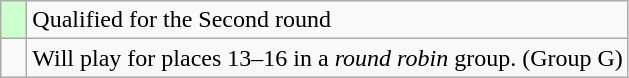<table class="wikitable">
<tr>
<td width=10px bgcolor=#ccffcc></td>
<td>Qualified for the Second round</td>
</tr>
<tr>
<td width=10px></td>
<td>Will play for places 13–16 in a <em>round robin</em> group. (Group G)</td>
</tr>
</table>
